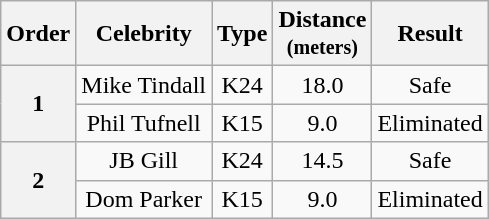<table class="wikitable plainrowheaders" style="text-align:center;">
<tr>
<th>Order</th>
<th>Celebrity</th>
<th>Type</th>
<th>Distance<br><small>(meters)</small></th>
<th>Result</th>
</tr>
<tr>
<th rowspan=2>1</th>
<td>Mike Tindall</td>
<td>K24</td>
<td>18.0</td>
<td>Safe</td>
</tr>
<tr>
<td>Phil Tufnell</td>
<td>K15</td>
<td>9.0</td>
<td>Eliminated</td>
</tr>
<tr>
<th rowspan=2>2</th>
<td>JB Gill</td>
<td>K24</td>
<td>14.5</td>
<td>Safe</td>
</tr>
<tr>
<td>Dom Parker</td>
<td>K15</td>
<td>9.0</td>
<td>Eliminated</td>
</tr>
</table>
